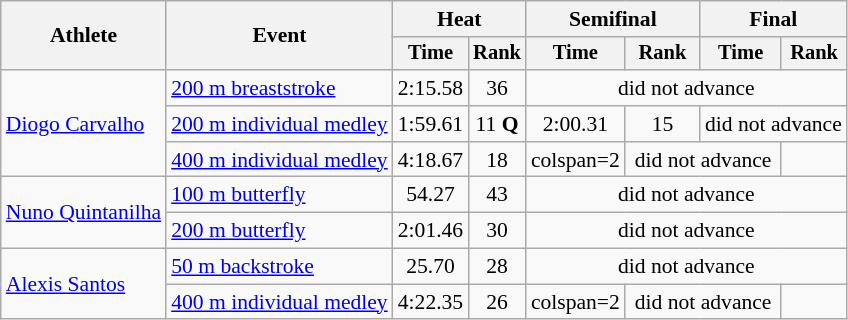<table class=wikitable style="font-size:90%">
<tr>
<th rowspan="2">Athlete</th>
<th rowspan="2">Event</th>
<th colspan="2">Heat</th>
<th colspan="2">Semifinal</th>
<th colspan="2">Final</th>
</tr>
<tr style="font-size:95%">
<th>Time</th>
<th>Rank</th>
<th>Time</th>
<th>Rank</th>
<th>Time</th>
<th>Rank</th>
</tr>
<tr align=center>
<td align=left rowspan=3><a href='#'>Diogo Carvalho</a></td>
<td align=left><a href='#'>200 m breaststroke</a></td>
<td>2:15.58</td>
<td>36</td>
<td colspan=4>did not advance</td>
</tr>
<tr align=center>
<td align=left><a href='#'>200 m individual medley</a></td>
<td>1:59.61</td>
<td>11 <strong>Q</strong></td>
<td>2:00.31</td>
<td>15</td>
<td colspan=2>did not advance</td>
</tr>
<tr align=center>
<td align=left><a href='#'>400 m individual medley</a></td>
<td>4:18.67</td>
<td>18</td>
<td>colspan=2 </td>
<td colspan=2>did not advance</td>
</tr>
<tr align=center>
<td align=left rowspan=2><a href='#'>Nuno Quintanilha</a></td>
<td align=left><a href='#'>100 m butterfly</a></td>
<td>54.27</td>
<td>43</td>
<td colspan=4>did not advance</td>
</tr>
<tr align=center>
<td align=left><a href='#'>200 m butterfly</a></td>
<td>2:01.46</td>
<td>30</td>
<td colspan=4>did not advance</td>
</tr>
<tr align=center>
<td align=left rowspan=2><a href='#'>Alexis Santos</a></td>
<td align=left><a href='#'>50 m backstroke</a></td>
<td>25.70</td>
<td>28</td>
<td colspan=4>did not advance</td>
</tr>
<tr align=center>
<td align=left><a href='#'>400 m individual medley</a></td>
<td>4:22.35</td>
<td>26</td>
<td>colspan=2 </td>
<td colspan=2>did not advance</td>
</tr>
</table>
